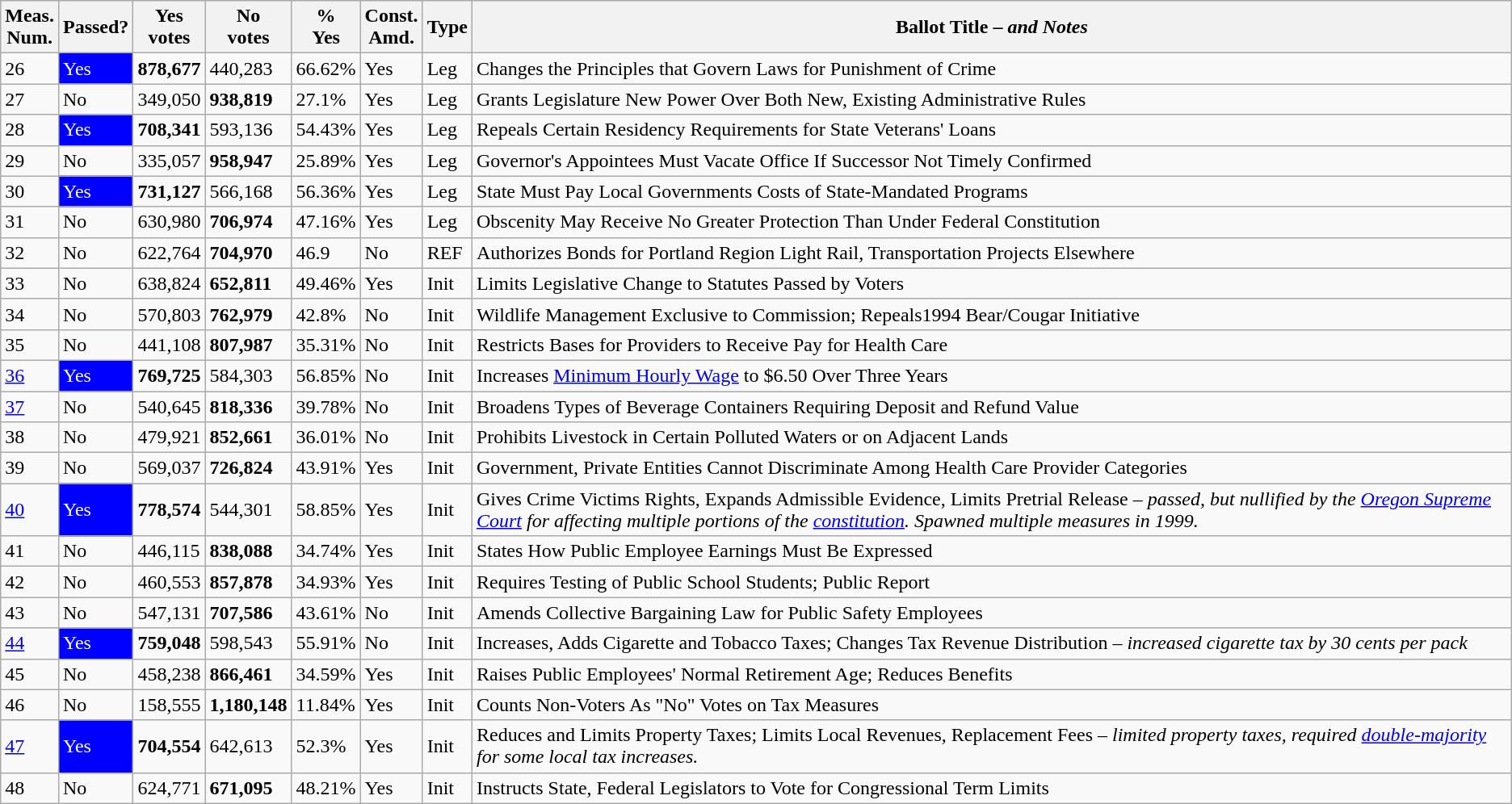<table class="wikitable sortable">
<tr>
<th>Meas.<br>Num.</th>
<th>Passed?</th>
<th>Yes<br>votes</th>
<th>No<br>votes</th>
<th>%<br>Yes</th>
<th>Const.<br>Amd.</th>
<th>Type</th>
<th>Ballot Title – <em>and Notes</em></th>
</tr>
<tr>
<td>26</td>
<td style="background:blue;color:white">Yes</td>
<td><strong>878,677</strong></td>
<td>440,283</td>
<td>66.62%</td>
<td>Yes</td>
<td>Leg</td>
<td>Changes the Principles that Govern Laws for Punishment of Crime</td>
</tr>
<tr>
<td>27</td>
<td>No</td>
<td>349,050</td>
<td><strong>938,819</strong></td>
<td>27.1%</td>
<td>Yes</td>
<td>Leg</td>
<td>Grants Legislature New Power Over Both New, Existing Administrative Rules</td>
</tr>
<tr>
<td>28</td>
<td style="background:blue;color:white">Yes</td>
<td><strong>708,341</strong></td>
<td>593,136</td>
<td>54.43%</td>
<td>Yes</td>
<td>Leg</td>
<td>Repeals Certain Residency Requirements for State Veterans' Loans</td>
</tr>
<tr>
<td>29</td>
<td>No</td>
<td>335,057</td>
<td><strong>958,947</strong></td>
<td>25.89%</td>
<td>Yes</td>
<td>Leg</td>
<td>Governor's Appointees Must Vacate Office If Successor Not Timely Confirmed</td>
</tr>
<tr>
<td>30</td>
<td style="background:blue;color:white">Yes</td>
<td><strong>731,127</strong></td>
<td>566,168</td>
<td>56.36%</td>
<td>Yes</td>
<td>Leg</td>
<td>State Must Pay Local Governments Costs of State-Mandated Programs</td>
</tr>
<tr>
<td>31</td>
<td>No</td>
<td>630,980</td>
<td><strong>706,974</strong></td>
<td>47.16%</td>
<td>Yes</td>
<td>Leg</td>
<td>Obscenity May Receive No Greater Protection Than Under Federal Constitution</td>
</tr>
<tr>
<td>32</td>
<td>No</td>
<td>622,764</td>
<td><strong>704,970</strong></td>
<td>46.9</td>
<td>No</td>
<td>REF</td>
<td>Authorizes Bonds for Portland Region Light Rail, Transportation Projects Elsewhere</td>
</tr>
<tr>
<td>33</td>
<td>No</td>
<td>638,824</td>
<td><strong>652,811</strong></td>
<td>49.46%</td>
<td>Yes</td>
<td>Init</td>
<td>Limits Legislative Change to Statutes Passed by Voters</td>
</tr>
<tr>
<td>34</td>
<td>No</td>
<td>570,803</td>
<td><strong>762,979</strong></td>
<td>42.8%</td>
<td>No</td>
<td>Init</td>
<td>Wildlife Management Exclusive to Commission; Repeals1994 Bear/Cougar Initiative</td>
</tr>
<tr>
<td>35</td>
<td>No</td>
<td>441,108</td>
<td><strong>807,987</strong></td>
<td>35.31%</td>
<td>No</td>
<td>Init</td>
<td>Restricts Bases for Providers to Receive Pay for Health Care</td>
</tr>
<tr>
<td><a href='#'>36</a></td>
<td style="background:blue;color:white">Yes</td>
<td><strong>769,725</strong></td>
<td>584,303</td>
<td>56.85%</td>
<td>No</td>
<td>Init</td>
<td>Increases <a href='#'>Minimum Hourly Wage</a> to $6.50 Over Three Years</td>
</tr>
<tr>
<td><a href='#'>37</a></td>
<td>No</td>
<td>540,645</td>
<td><strong>818,336</strong></td>
<td>39.78%</td>
<td>No</td>
<td>Init</td>
<td>Broadens Types of Beverage Containers Requiring Deposit and Refund Value</td>
</tr>
<tr>
<td>38</td>
<td>No</td>
<td>479,921</td>
<td><strong>852,661</strong></td>
<td>36.01%</td>
<td>No</td>
<td>Init</td>
<td>Prohibits Livestock in Certain Polluted Waters or on Adjacent Lands</td>
</tr>
<tr>
<td>39</td>
<td>No</td>
<td>569,037</td>
<td><strong>726,824</strong></td>
<td>43.91%</td>
<td>Yes</td>
<td>Init</td>
<td>Government, Private Entities Cannot Discriminate Among Health Care Provider Categories</td>
</tr>
<tr>
<td><a href='#'>40</a></td>
<td style="background:blue;color:white">Yes</td>
<td><strong>778,574</strong></td>
<td>544,301</td>
<td>58.85%</td>
<td>Yes</td>
<td>Init</td>
<td>Gives Crime Victims Rights, Expands Admissible Evidence, Limits Pretrial Release – <em>passed, but nullified by the <a href='#'>Oregon Supreme Court</a> for affecting multiple portions of the <a href='#'>constitution</a>. Spawned multiple measures in 1999.</em></td>
</tr>
<tr>
<td>41</td>
<td>No</td>
<td>446,115</td>
<td><strong>838,088</strong></td>
<td>34.74%</td>
<td>Yes</td>
<td>Init</td>
<td>States How Public Employee Earnings Must Be Expressed</td>
</tr>
<tr>
<td>42</td>
<td>No</td>
<td>460,553</td>
<td><strong>857,878</strong></td>
<td>34.93%</td>
<td>Yes</td>
<td>Init</td>
<td>Requires Testing of Public School Students; Public Report</td>
</tr>
<tr>
<td>43</td>
<td>No</td>
<td>547,131</td>
<td><strong>707,586</strong></td>
<td>43.61%</td>
<td>No</td>
<td>Init</td>
<td>Amends Collective Bargaining Law for Public Safety Employees</td>
</tr>
<tr>
<td><a href='#'>44</a></td>
<td style="background:blue;color:white">Yes</td>
<td><strong>759,048</strong></td>
<td>598,543</td>
<td>55.91%</td>
<td>No</td>
<td>Init</td>
<td>Increases, Adds Cigarette and Tobacco Taxes; Changes Tax Revenue Distribution – <em>increased cigarette tax by 30 cents per pack</em></td>
</tr>
<tr>
<td>45</td>
<td>No</td>
<td>458,238</td>
<td><strong>866,461</strong></td>
<td>34.59%</td>
<td>Yes</td>
<td>Init</td>
<td>Raises Public Employees' Normal Retirement Age; Reduces Benefits</td>
</tr>
<tr>
<td>46</td>
<td>No</td>
<td>158,555</td>
<td><strong>1,180,148</strong></td>
<td>11.84%</td>
<td>Yes</td>
<td>Init</td>
<td>Counts Non-Voters As "No" Votes on Tax Measures</td>
</tr>
<tr>
<td><a href='#'>47</a></td>
<td style="background:blue;color:white">Yes</td>
<td><strong>704,554</strong></td>
<td>642,613</td>
<td>52.3%</td>
<td>Yes</td>
<td>Init</td>
<td>Reduces and Limits Property Taxes; Limits Local Revenues, Replacement Fees – <em>limited property taxes, required <a href='#'>double-majority</a> for some local tax increases.</em></td>
</tr>
<tr>
<td>48</td>
<td>No</td>
<td>624,771</td>
<td><strong>671,095</strong></td>
<td>48.21%</td>
<td>Yes</td>
<td>Init</td>
<td>Instructs State, Federal Legislators to Vote for Congressional Term Limits</td>
</tr>
</table>
